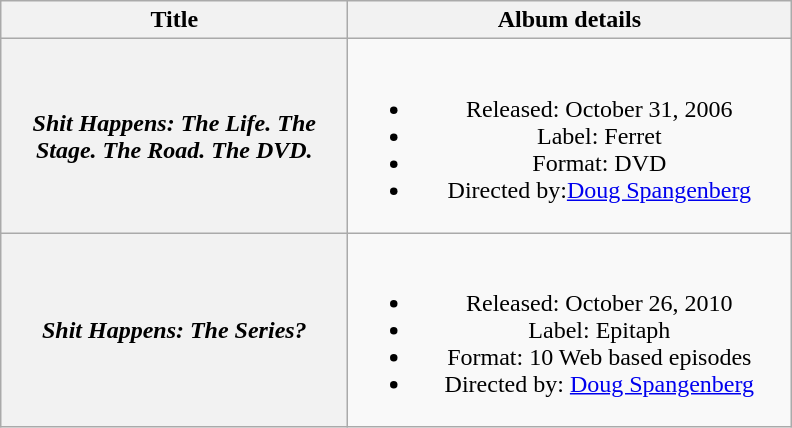<table class="wikitable plainrowheaders" style="text-align:center;">
<tr>
<th scope="col" style="width:14em;">Title</th>
<th scope="col" style="width:18em;">Album details</th>
</tr>
<tr>
<th scope="row"><em>Shit Happens: The Life. The<br>Stage. The Road. The DVD.</em></th>
<td><br><ul><li>Released: October 31, 2006</li><li>Label: Ferret</li><li>Format: DVD</li><li>Directed by:<a href='#'>Doug Spangenberg</a></li></ul></td>
</tr>
<tr>
<th scope="row"><em>Shit Happens: The Series?</em></th>
<td><br><ul><li>Released: October 26, 2010</li><li>Label: Epitaph</li><li>Format: 10 Web based episodes</li><li>Directed by: <a href='#'>Doug Spangenberg</a></li></ul></td>
</tr>
</table>
